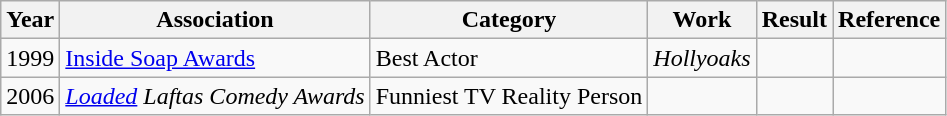<table class="wikitable">
<tr>
<th>Year</th>
<th>Association</th>
<th>Category</th>
<th>Work</th>
<th>Result</th>
<th>Reference</th>
</tr>
<tr>
<td>1999</td>
<td><a href='#'>Inside Soap Awards</a></td>
<td>Best Actor</td>
<td><em>Hollyoaks</em></td>
<td></td>
<td align="center"></td>
</tr>
<tr>
<td>2006</td>
<td><em><a href='#'>Loaded</a> Laftas Comedy Awards</em></td>
<td>Funniest TV Reality Person</td>
<td></td>
<td></td>
<td align="center"></td>
</tr>
</table>
